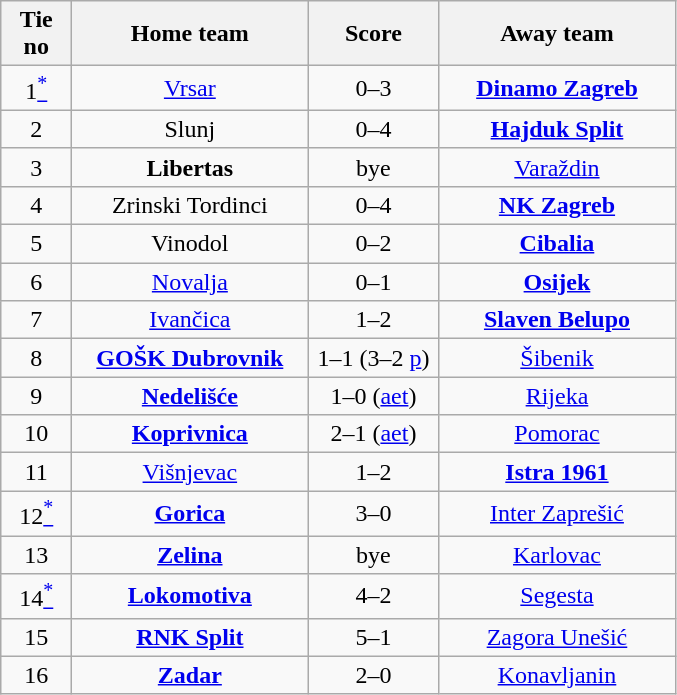<table class="wikitable" style="text-align: center">
<tr>
<th width=40>Tie no</th>
<th width=150>Home team</th>
<th width=80>Score</th>
<th width=150>Away team</th>
</tr>
<tr>
<td>1<a href='#'><sup>*</sup></a></td>
<td><a href='#'>Vrsar</a></td>
<td>0–3</td>
<td><strong><a href='#'>Dinamo Zagreb</a></strong></td>
</tr>
<tr>
<td>2</td>
<td>Slunj</td>
<td>0–4</td>
<td><strong><a href='#'>Hajduk Split</a></strong></td>
</tr>
<tr>
<td>3</td>
<td><strong>Libertas</strong></td>
<td>bye</td>
<td><a href='#'>Varaždin</a></td>
</tr>
<tr>
<td>4</td>
<td>Zrinski Tordinci</td>
<td>0–4</td>
<td><strong><a href='#'>NK Zagreb</a></strong></td>
</tr>
<tr>
<td>5</td>
<td>Vinodol</td>
<td>0–2</td>
<td><strong><a href='#'>Cibalia</a></strong></td>
</tr>
<tr>
<td>6</td>
<td><a href='#'>Novalja</a></td>
<td>0–1</td>
<td><strong><a href='#'>Osijek</a></strong></td>
</tr>
<tr>
<td>7</td>
<td><a href='#'>Ivančica</a></td>
<td>1–2</td>
<td><strong><a href='#'>Slaven Belupo</a></strong></td>
</tr>
<tr>
<td>8</td>
<td><strong><a href='#'>GOŠK Dubrovnik</a></strong></td>
<td>1–1 (3–2 <a href='#'>p</a>)</td>
<td><a href='#'>Šibenik</a></td>
</tr>
<tr>
<td>9</td>
<td><strong><a href='#'>Nedelišće</a></strong></td>
<td>1–0 (<a href='#'>aet</a>)</td>
<td><a href='#'>Rijeka</a></td>
</tr>
<tr>
<td>10</td>
<td><strong><a href='#'>Koprivnica</a></strong></td>
<td>2–1 (<a href='#'>aet</a>)</td>
<td><a href='#'>Pomorac</a></td>
</tr>
<tr>
<td>11</td>
<td><a href='#'>Višnjevac</a></td>
<td>1–2</td>
<td><strong><a href='#'>Istra 1961</a></strong></td>
</tr>
<tr>
<td>12<a href='#'><sup>*</sup></a></td>
<td><strong><a href='#'>Gorica</a></strong></td>
<td>3–0</td>
<td><a href='#'>Inter Zaprešić</a></td>
</tr>
<tr>
<td>13</td>
<td><strong><a href='#'>Zelina</a></strong></td>
<td>bye</td>
<td><a href='#'>Karlovac</a></td>
</tr>
<tr>
<td>14<a href='#'><sup>*</sup></a></td>
<td><strong><a href='#'>Lokomotiva</a></strong></td>
<td>4–2</td>
<td><a href='#'>Segesta</a></td>
</tr>
<tr>
<td>15</td>
<td><strong><a href='#'>RNK Split</a></strong></td>
<td>5–1</td>
<td><a href='#'>Zagora Unešić</a></td>
</tr>
<tr>
<td>16</td>
<td><strong><a href='#'>Zadar</a></strong></td>
<td>2–0</td>
<td><a href='#'>Konavljanin</a></td>
</tr>
</table>
